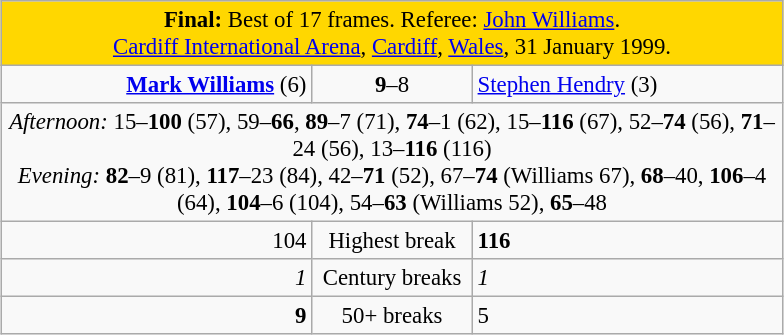<table class="wikitable" style="font-size: 95%; margin: 1em auto 1em auto;">
<tr>
<td colspan="3" align="center" bgcolor="#ffd700"><strong>Final:</strong> Best of 17 frames. Referee: <a href='#'>John Williams</a>.<br><a href='#'>Cardiff International Arena</a>, <a href='#'>Cardiff</a>, <a href='#'>Wales</a>, 31 January 1999.</td>
</tr>
<tr>
<td width="200" align="right"><strong><a href='#'>Mark Williams</a></strong> (6)<br></td>
<td width="100" align="center"><strong>9</strong>–8</td>
<td width="200"><a href='#'>Stephen Hendry</a> (3)<br></td>
</tr>
<tr>
<td colspan="3" align="center" style="font-size: 100%"><em>Afternoon:</em> 15–<strong>100</strong> (57), 59–<strong>66</strong>, <strong>89</strong>–7 (71), <strong>74</strong>–1 (62), 15–<strong>116</strong> (67), 52–<strong>74</strong> (56), <strong>71</strong>–24 (56), 13–<strong>116</strong> (116)<br><em>Evening:</em> <strong>82</strong>–9 (81), <strong>117</strong>–23 (84), 42–<strong>71</strong> (52), 67–<strong>74</strong> (Williams 67), <strong>68</strong>–40, <strong>106</strong>–4 (64), <strong>104</strong>–6 (104), 54–<strong>63</strong> (Williams 52), <strong>65</strong>–48</td>
</tr>
<tr>
<td align="right">104</td>
<td align="center">Highest break</td>
<td><strong>116</strong></td>
</tr>
<tr>
<td align="right"><em>1</em></td>
<td align="center">Century breaks</td>
<td><em>1</em></td>
</tr>
<tr>
<td align="right"><strong>9</strong></td>
<td align="center">50+ breaks</td>
<td>5</td>
</tr>
</table>
